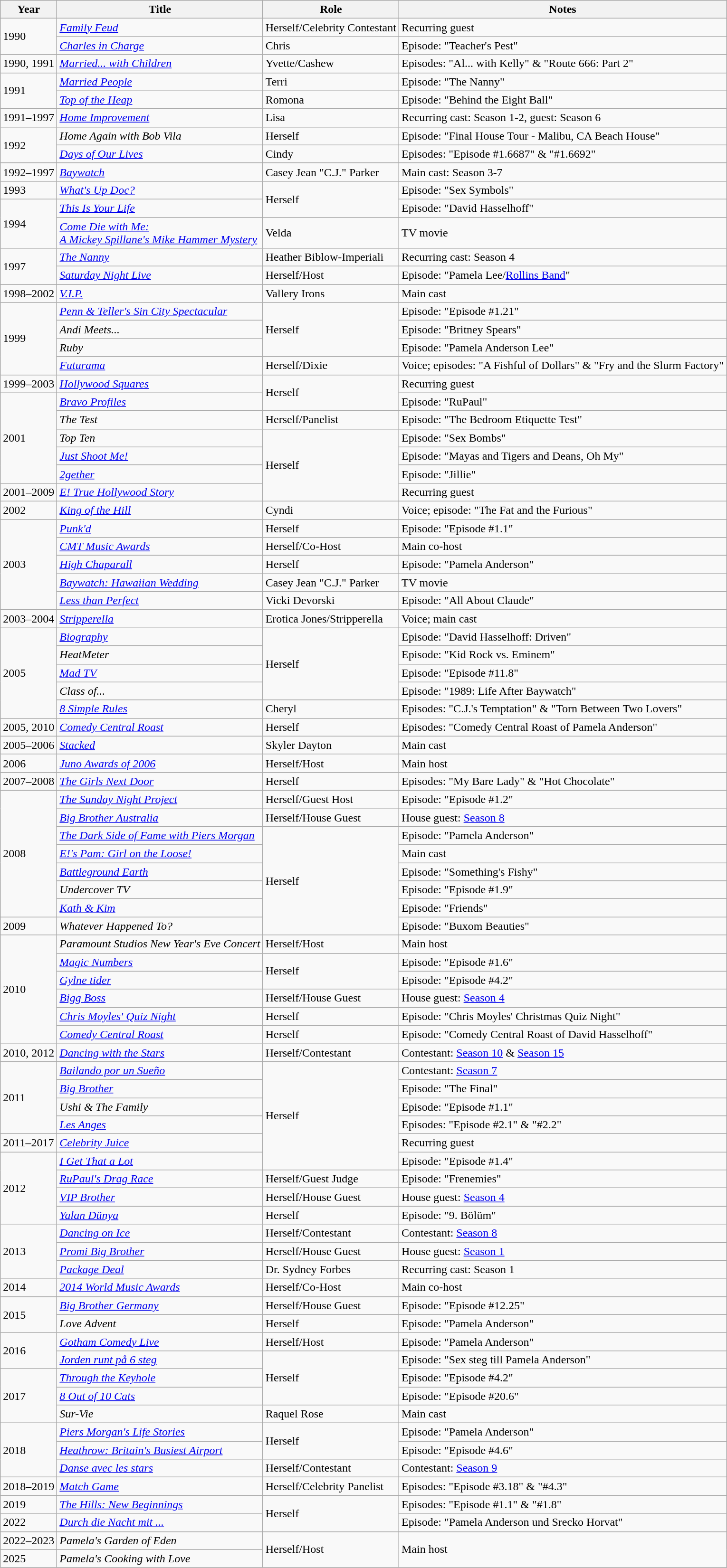<table class="wikitable sortable">
<tr>
<th>Year</th>
<th>Title</th>
<th>Role</th>
<th>Notes</th>
</tr>
<tr>
<td rowspan="2">1990</td>
<td><em><a href='#'>Family Feud</a></em></td>
<td>Herself/Celebrity Contestant</td>
<td>Recurring guest</td>
</tr>
<tr>
<td><em><a href='#'>Charles in Charge</a></em></td>
<td>Chris</td>
<td>Episode: "Teacher's Pest"</td>
</tr>
<tr>
<td>1990, 1991</td>
<td><em><a href='#'>Married... with Children</a></em></td>
<td>Yvette/Cashew</td>
<td>Episodes: "Al... with Kelly" & "Route 666: Part 2"</td>
</tr>
<tr>
<td rowspan="2">1991</td>
<td><em><a href='#'>Married People</a></em></td>
<td>Terri</td>
<td>Episode: "The Nanny"</td>
</tr>
<tr>
<td><em><a href='#'>Top of the Heap</a></em></td>
<td>Romona</td>
<td>Episode: "Behind the Eight Ball"</td>
</tr>
<tr>
<td>1991–1997</td>
<td><em><a href='#'>Home Improvement</a></em></td>
<td>Lisa</td>
<td>Recurring cast: Season 1-2, guest: Season 6</td>
</tr>
<tr>
<td rowspan="2">1992</td>
<td><em>Home Again with Bob Vila</em></td>
<td>Herself</td>
<td>Episode: "Final House Tour - Malibu, CA Beach House"</td>
</tr>
<tr>
<td><em><a href='#'>Days of Our Lives</a></em></td>
<td>Cindy</td>
<td>Episodes: "Episode #1.6687" & "#1.6692"</td>
</tr>
<tr>
<td>1992–1997</td>
<td><em><a href='#'>Baywatch</a></em></td>
<td>Casey Jean "C.J." Parker</td>
<td>Main cast: Season 3-7</td>
</tr>
<tr>
<td>1993</td>
<td><em><a href='#'>What's Up Doc?</a></em></td>
<td rowspan="2">Herself</td>
<td>Episode: "Sex Symbols"</td>
</tr>
<tr>
<td rowspan="2">1994</td>
<td><em><a href='#'>This Is Your Life</a></em></td>
<td>Episode: "David Hasselhoff"</td>
</tr>
<tr>
<td><em><a href='#'>Come Die with Me: <br> A Mickey Spillane's Mike Hammer Mystery</a></em></td>
<td>Velda</td>
<td>TV movie</td>
</tr>
<tr>
<td rowspan="2">1997</td>
<td data-sort-value="Nanny, The"><em><a href='#'>The Nanny</a></em></td>
<td>Heather Biblow-Imperiali</td>
<td>Recurring cast: Season 4</td>
</tr>
<tr>
<td><em><a href='#'>Saturday Night Live</a></em></td>
<td>Herself/Host</td>
<td>Episode: "Pamela Lee/<a href='#'>Rollins Band</a>"</td>
</tr>
<tr>
<td>1998–2002</td>
<td><em><a href='#'>V.I.P.</a></em></td>
<td>Vallery Irons</td>
<td>Main cast</td>
</tr>
<tr>
<td rowspan="4">1999</td>
<td><em><a href='#'>Penn & Teller's Sin City Spectacular</a></em></td>
<td rowspan="3">Herself</td>
<td>Episode: "Episode #1.21"</td>
</tr>
<tr>
<td><em>Andi Meets...</em></td>
<td>Episode: "Britney Spears"</td>
</tr>
<tr>
<td><em>Ruby</em></td>
<td>Episode: "Pamela Anderson Lee"</td>
</tr>
<tr>
<td><em><a href='#'>Futurama</a></em></td>
<td>Herself/Dixie</td>
<td>Voice; episodes: "A Fishful of Dollars" & "Fry and the Slurm Factory"</td>
</tr>
<tr>
<td>1999–2003</td>
<td><em><a href='#'>Hollywood Squares</a></em></td>
<td rowspan="2">Herself</td>
<td>Recurring guest</td>
</tr>
<tr>
<td rowspan="5">2001</td>
<td><em><a href='#'>Bravo Profiles</a></em></td>
<td>Episode: "RuPaul"</td>
</tr>
<tr>
<td data-sort-value="Test, The"><em>The Test</em></td>
<td>Herself/Panelist</td>
<td>Episode: "The Bedroom Etiquette Test"</td>
</tr>
<tr>
<td><em>Top Ten</em></td>
<td rowspan="4">Herself</td>
<td>Episode: "Sex Bombs"</td>
</tr>
<tr>
<td><em><a href='#'>Just Shoot Me!</a></em></td>
<td>Episode: "Mayas and Tigers and Deans, Oh My"</td>
</tr>
<tr>
<td><em><a href='#'>2gether</a></em></td>
<td>Episode: "Jillie"</td>
</tr>
<tr>
<td>2001–2009</td>
<td><em><a href='#'>E! True Hollywood Story</a></em></td>
<td>Recurring guest</td>
</tr>
<tr>
<td>2002</td>
<td><em><a href='#'>King of the Hill</a></em></td>
<td>Cyndi</td>
<td>Voice; episode: "The Fat and the Furious"</td>
</tr>
<tr>
<td rowspan="5">2003</td>
<td><em><a href='#'>Punk'd</a></em></td>
<td>Herself</td>
<td>Episode: "Episode #1.1"</td>
</tr>
<tr>
<td><em><a href='#'>CMT Music Awards</a></em></td>
<td>Herself/Co-Host</td>
<td>Main co-host</td>
</tr>
<tr>
<td><em><a href='#'>High Chaparall</a></em></td>
<td>Herself</td>
<td>Episode: "Pamela Anderson"</td>
</tr>
<tr>
<td><em><a href='#'>Baywatch: Hawaiian Wedding</a></em></td>
<td>Casey Jean "C.J." Parker</td>
<td>TV movie</td>
</tr>
<tr>
<td><em><a href='#'>Less than Perfect</a></em></td>
<td>Vicki Devorski</td>
<td>Episode: "All About Claude"</td>
</tr>
<tr>
<td>2003–2004</td>
<td><em><a href='#'>Stripperella</a></em></td>
<td>Erotica Jones/Stripperella</td>
<td>Voice; main cast</td>
</tr>
<tr>
<td rowspan="5">2005</td>
<td><em><a href='#'>Biography</a></em></td>
<td rowspan="4">Herself</td>
<td>Episode: "David Hasselhoff: Driven"</td>
</tr>
<tr>
<td><em>HeatMeter</em></td>
<td>Episode: "Kid Rock vs. Eminem"</td>
</tr>
<tr>
<td><em><a href='#'>Mad TV</a></em></td>
<td>Episode: "Episode #11.8"</td>
</tr>
<tr>
<td><em>Class of...</em></td>
<td>Episode: "1989: Life After Baywatch"</td>
</tr>
<tr>
<td><em><a href='#'>8 Simple Rules</a></em></td>
<td>Cheryl</td>
<td>Episodes: "C.J.'s Temptation" & "Torn Between Two Lovers"</td>
</tr>
<tr>
<td>2005, 2010</td>
<td><em><a href='#'>Comedy Central Roast</a></em></td>
<td>Herself</td>
<td>Episodes: "Comedy Central Roast of Pamela Anderson"</td>
</tr>
<tr>
<td>2005–2006</td>
<td><em><a href='#'>Stacked</a></em></td>
<td>Skyler Dayton</td>
<td>Main cast</td>
</tr>
<tr>
<td>2006</td>
<td><em><a href='#'>Juno Awards of 2006</a></em></td>
<td>Herself/Host</td>
<td>Main host</td>
</tr>
<tr>
<td>2007–2008</td>
<td data-sort-value="Girls Next Door, The"><em><a href='#'>The Girls Next Door</a></em></td>
<td>Herself</td>
<td>Episodes: "My Bare Lady" & "Hot Chocolate"</td>
</tr>
<tr>
<td rowspan="7">2008</td>
<td data-sort-value="Sunday Night Project, The"><em><a href='#'>The Sunday Night Project</a></em></td>
<td>Herself/Guest Host</td>
<td>Episode: "Episode #1.2"</td>
</tr>
<tr>
<td><em><a href='#'>Big Brother Australia</a></em></td>
<td>Herself/House Guest</td>
<td>House guest: <a href='#'>Season 8</a></td>
</tr>
<tr>
<td data-sort-value="Dark Side of Fame with Piers Morgan, The"><em><a href='#'>The Dark Side of Fame with Piers Morgan</a></em></td>
<td rowspan="6">Herself</td>
<td>Episode: "Pamela Anderson"</td>
</tr>
<tr>
<td><em><a href='#'>E!'s Pam: Girl on the Loose!</a></em></td>
<td>Main cast</td>
</tr>
<tr>
<td><em><a href='#'>Battleground Earth</a></em></td>
<td>Episode: "Something's Fishy"</td>
</tr>
<tr>
<td><em>Undercover TV</em></td>
<td>Episode: "Episode #1.9"</td>
</tr>
<tr>
<td><em><a href='#'>Kath & Kim</a></em></td>
<td>Episode: "Friends"</td>
</tr>
<tr>
<td>2009</td>
<td><em>Whatever Happened To?</em></td>
<td>Episode: "Buxom Beauties"</td>
</tr>
<tr>
<td rowspan="6">2010</td>
<td><em>Paramount Studios New Year's Eve Concert</em></td>
<td>Herself/Host</td>
<td>Main host</td>
</tr>
<tr>
<td><em><a href='#'>Magic Numbers</a></em></td>
<td rowspan="2">Herself</td>
<td>Episode: "Episode #1.6"</td>
</tr>
<tr>
<td><em><a href='#'>Gylne tider</a></em></td>
<td>Episode: "Episode #4.2"</td>
</tr>
<tr>
<td><em><a href='#'>Bigg Boss</a></em></td>
<td>Herself/House Guest</td>
<td>House guest: <a href='#'>Season 4</a></td>
</tr>
<tr>
<td><em><a href='#'>Chris Moyles' Quiz Night</a></em></td>
<td>Herself</td>
<td>Episode: "Chris Moyles' Christmas Quiz Night"</td>
</tr>
<tr>
<td><em><a href='#'>Comedy Central Roast</a></em></td>
<td>Herself</td>
<td>Episode: "Comedy Central Roast of David Hasselhoff"</td>
</tr>
<tr>
<td>2010, 2012</td>
<td><em><a href='#'>Dancing with the Stars</a></em></td>
<td>Herself/Contestant</td>
<td>Contestant: <a href='#'>Season 10</a> & <a href='#'>Season 15</a></td>
</tr>
<tr>
<td rowspan="4">2011</td>
<td><em><a href='#'>Bailando por un Sueño</a></em></td>
<td rowspan="6">Herself</td>
<td>Contestant: <a href='#'>Season 7</a></td>
</tr>
<tr>
<td><em><a href='#'>Big Brother</a></em></td>
<td>Episode: "The Final"</td>
</tr>
<tr>
<td><em>Ushi & The Family</em></td>
<td>Episode: "Episode #1.1"</td>
</tr>
<tr>
<td><em><a href='#'>Les Anges</a></em></td>
<td>Episodes: "Episode #2.1" & "#2.2"</td>
</tr>
<tr>
<td>2011–2017</td>
<td><em><a href='#'>Celebrity Juice</a></em></td>
<td>Recurring guest</td>
</tr>
<tr>
<td rowspan="4">2012</td>
<td><em><a href='#'>I Get That a Lot</a></em></td>
<td>Episode: "Episode #1.4"</td>
</tr>
<tr>
<td><em><a href='#'>RuPaul's Drag Race</a></em></td>
<td>Herself/Guest Judge</td>
<td>Episode: "Frenemies"</td>
</tr>
<tr>
<td><em><a href='#'>VIP Brother</a></em></td>
<td>Herself/House Guest</td>
<td>House guest: <a href='#'>Season 4</a></td>
</tr>
<tr>
<td><em><a href='#'>Yalan Dünya</a></em></td>
<td>Herself</td>
<td>Episode: "9. Bölüm"</td>
</tr>
<tr>
<td rowspan="3">2013</td>
<td><em><a href='#'>Dancing on Ice</a></em></td>
<td>Herself/Contestant</td>
<td>Contestant: <a href='#'>Season 8</a></td>
</tr>
<tr>
<td><em><a href='#'>Promi Big Brother</a></em></td>
<td>Herself/House Guest</td>
<td>House guest: <a href='#'>Season 1</a></td>
</tr>
<tr>
<td><em><a href='#'>Package Deal</a></em></td>
<td>Dr. Sydney Forbes</td>
<td>Recurring cast: Season 1</td>
</tr>
<tr>
<td>2014</td>
<td><em><a href='#'>2014 World Music Awards</a></em></td>
<td>Herself/Co-Host</td>
<td>Main co-host</td>
</tr>
<tr>
<td rowspan="2">2015</td>
<td><em><a href='#'>Big Brother Germany</a></em></td>
<td>Herself/House Guest</td>
<td>Episode: "Episode #12.25"</td>
</tr>
<tr>
<td><em>Love Advent</em></td>
<td>Herself</td>
<td>Episode: "Pamela Anderson"</td>
</tr>
<tr>
<td rowspan="2">2016</td>
<td><em><a href='#'>Gotham Comedy Live</a></em></td>
<td>Herself/Host</td>
<td>Episode: "Pamela Anderson"</td>
</tr>
<tr>
<td><em><a href='#'>Jorden runt på 6 steg</a></em></td>
<td rowspan="3">Herself</td>
<td>Episode: "Sex steg till Pamela Anderson"</td>
</tr>
<tr>
<td rowspan="3">2017</td>
<td><em><a href='#'>Through the Keyhole</a></em></td>
<td>Episode: "Episode #4.2"</td>
</tr>
<tr>
<td><em><a href='#'>8 Out of 10 Cats</a></em></td>
<td>Episode: "Episode #20.6"</td>
</tr>
<tr>
<td><em>Sur-Vie</em></td>
<td>Raquel Rose</td>
<td>Main cast</td>
</tr>
<tr>
<td rowspan="3">2018</td>
<td><em><a href='#'>Piers Morgan's Life Stories</a></em></td>
<td rowspan="2">Herself</td>
<td>Episode: "Pamela Anderson"</td>
</tr>
<tr>
<td><em><a href='#'>Heathrow: Britain's Busiest Airport</a></em></td>
<td>Episode: "Episode #4.6"</td>
</tr>
<tr>
<td><em><a href='#'>Danse avec les stars</a></em></td>
<td>Herself/Contestant</td>
<td>Contestant: <a href='#'>Season 9</a></td>
</tr>
<tr>
<td>2018–2019</td>
<td><em><a href='#'>Match Game</a></em></td>
<td>Herself/Celebrity Panelist</td>
<td>Episodes: "Episode #3.18" & "#4.3"</td>
</tr>
<tr>
<td>2019</td>
<td data-sort-value="Hills: New Beginnings, The"><em><a href='#'>The Hills: New Beginnings</a></em></td>
<td rowspan="2">Herself</td>
<td>Episodes: "Episode #1.1" & "#1.8"</td>
</tr>
<tr>
<td>2022</td>
<td><em><a href='#'>Durch die Nacht mit ...</a></em></td>
<td>Episode: "Pamela Anderson und Srecko Horvat"</td>
</tr>
<tr>
<td>2022–2023</td>
<td><em>Pamela's Garden of Eden</em></td>
<td rowspan="2">Herself/Host</td>
<td rowspan="2">Main host</td>
</tr>
<tr>
<td>2025</td>
<td><em>Pamela's Cooking with Love</em></td>
</tr>
</table>
